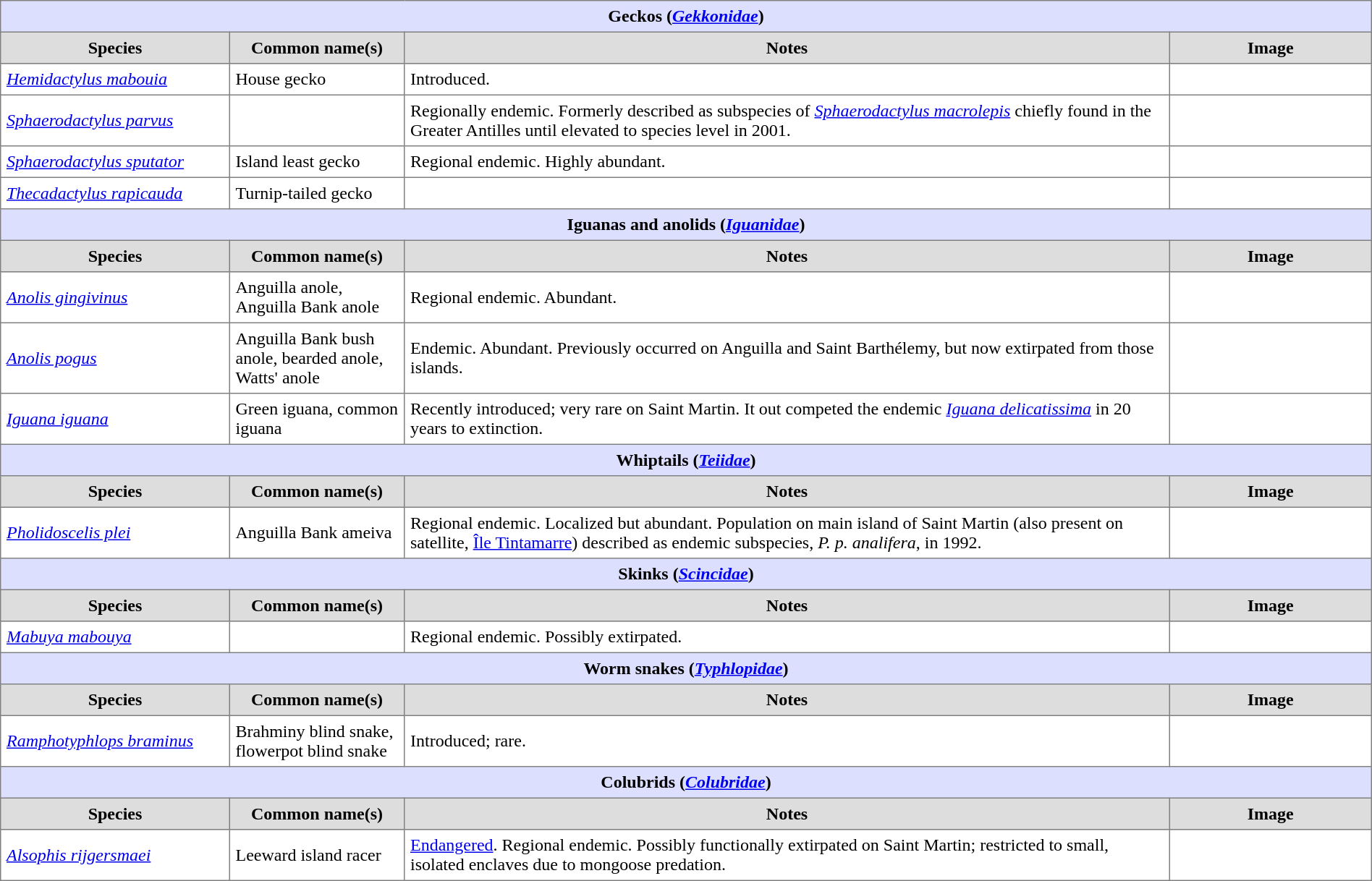<table border=1 style="border-collapse:collapse;" cellpadding=5 width=100%>
<tr>
<th colspan=4 bgcolor=#DDDFFF>Geckos (<em><a href='#'>Gekkonidae</a></em>)</th>
</tr>
<tr bgcolor=#DDDDDD align=center>
<th width=200px>Species</th>
<th width=150px>Common name(s)</th>
<th>Notes</th>
<th width=175px>Image</th>
</tr>
<tr>
<td><em><a href='#'>Hemidactylus mabouia</a></em></td>
<td>House gecko</td>
<td>Introduced.</td>
<td></td>
</tr>
<tr>
<td><em><a href='#'>Sphaerodactylus parvus</a></em></td>
<td></td>
<td>Regionally endemic. Formerly described as subspecies of <em><a href='#'>Sphaerodactylus macrolepis</a></em> chiefly found in the Greater Antilles until elevated to species level in 2001.</td>
<td></td>
</tr>
<tr>
<td><em><a href='#'>Sphaerodactylus sputator</a></em></td>
<td>Island least gecko</td>
<td>Regional endemic. Highly abundant.</td>
<td></td>
</tr>
<tr>
<td><em><a href='#'>Thecadactylus rapicauda</a></em></td>
<td>Turnip-tailed gecko</td>
<td></td>
<td></td>
</tr>
<tr>
<th colspan=4 bgcolor=#DDDFFF>Iguanas and anolids (<em><a href='#'>Iguanidae</a></em>)</th>
</tr>
<tr bgcolor=#DDDDDD align=center>
<th width=200px>Species</th>
<th width=150px>Common name(s)</th>
<th>Notes</th>
<th width=175px>Image</th>
</tr>
<tr>
<td><em><a href='#'>Anolis gingivinus</a></em></td>
<td>Anguilla anole, Anguilla Bank anole</td>
<td>Regional endemic. Abundant.</td>
<td></td>
</tr>
<tr>
<td><em><a href='#'>Anolis pogus</a></em></td>
<td>Anguilla Bank bush anole, bearded anole, Watts' anole</td>
<td>Endemic. Abundant. Previously occurred on Anguilla and Saint Barthélemy, but now extirpated from those islands.</td>
<td></td>
</tr>
<tr>
<td><em><a href='#'>Iguana iguana</a></em></td>
<td>Green iguana, common iguana</td>
<td>Recently introduced; very rare on Saint Martin. It out competed the endemic <em><a href='#'>Iguana delicatissima</a></em> in 20 years to extinction.</td>
<td></td>
</tr>
<tr>
<th colspan=4 bgcolor=#DDDFFF>Whiptails (<em><a href='#'>Teiidae</a></em>)</th>
</tr>
<tr bgcolor=#DDDDDD align=center>
<th width=200px>Species</th>
<th width=150px>Common name(s)</th>
<th>Notes</th>
<th width=175px>Image</th>
</tr>
<tr>
<td><em><a href='#'>Pholidoscelis plei</a></em></td>
<td>Anguilla Bank ameiva</td>
<td>Regional endemic. Localized but abundant. Population on main island of Saint Martin (also present on satellite, <a href='#'>Île Tintamarre</a>) described as endemic subspecies, <em>P. p. analifera</em>, in 1992.</td>
<td></td>
</tr>
<tr>
<th colspan=4 bgcolor=#DDDFFF>Skinks (<em><a href='#'>Scincidae</a></em>)</th>
</tr>
<tr bgcolor=#DDDDDD align=center>
<th width=200px>Species</th>
<th width=150px>Common name(s)</th>
<th>Notes</th>
<th width=175px>Image</th>
</tr>
<tr>
<td><em><a href='#'>Mabuya mabouya</a></em></td>
<td></td>
<td>Regional endemic. Possibly extirpated.</td>
<td></td>
</tr>
<tr>
<th colspan=4 bgcolor=#DDDFFF>Worm snakes (<em><a href='#'>Typhlopidae</a></em>)</th>
</tr>
<tr bgcolor=#DDDDDD align=center>
<th width=200px>Species</th>
<th width=150px>Common name(s)</th>
<th>Notes</th>
<th width=175px>Image</th>
</tr>
<tr>
<td><em><a href='#'>Ramphotyphlops braminus</a></em></td>
<td>Brahminy blind snake, flowerpot blind snake</td>
<td>Introduced; rare.</td>
<td></td>
</tr>
<tr>
<th colspan=4 bgcolor=#DDDFFF>Colubrids (<em><a href='#'>Colubridae</a></em>)</th>
</tr>
<tr bgcolor=#DDDDDD align=center>
<th width=200px>Species</th>
<th width=150px>Common name(s)</th>
<th>Notes</th>
<th width=175px>Image</th>
</tr>
<tr>
<td><em><a href='#'>Alsophis rijgersmaei</a></em></td>
<td>Leeward island racer</td>
<td><a href='#'>Endangered</a>. Regional endemic. Possibly functionally extirpated on Saint Martin; restricted to small, isolated enclaves due to mongoose predation.</td>
<td></td>
</tr>
</table>
